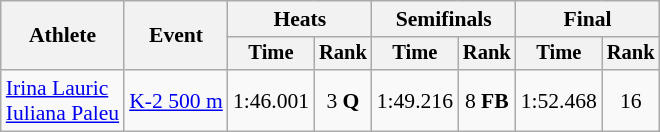<table class="wikitable" style="font-size:90%">
<tr>
<th rowspan=2>Athlete</th>
<th rowspan=2>Event</th>
<th colspan=2>Heats</th>
<th colspan=2>Semifinals</th>
<th colspan=2>Final</th>
</tr>
<tr style="font-size:95%">
<th>Time</th>
<th>Rank</th>
<th>Time</th>
<th>Rank</th>
<th>Time</th>
<th>Rank</th>
</tr>
<tr align=center>
<td align=left><a href='#'>Irina Lauric</a><br><a href='#'>Iuliana Paleu</a></td>
<td align=left><a href='#'>K-2 500 m</a></td>
<td>1:46.001</td>
<td>3 <strong>Q</strong></td>
<td>1:49.216</td>
<td>8 <strong>FB</strong></td>
<td>1:52.468</td>
<td>16</td>
</tr>
</table>
